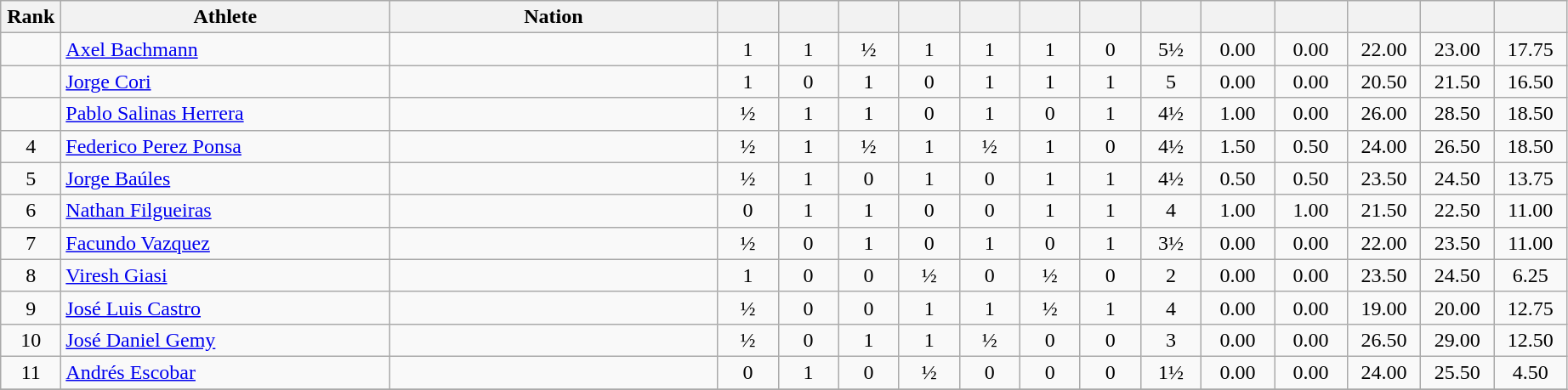<table class=wikitable style="text-align:center">
<tr>
<th width=40>Rank</th>
<th width=250>Athlete</th>
<th width=250>Nation</th>
<th width=40></th>
<th width=40></th>
<th width=40></th>
<th width=40></th>
<th width=40></th>
<th width=40></th>
<th width=40></th>
<th width=40></th>
<th width=50></th>
<th width=50></th>
<th width=50></th>
<th width=50></th>
<th width=50></th>
</tr>
<tr>
<td></td>
<td align=left><a href='#'>Axel Bachmann</a></td>
<td align=left></td>
<td>1</td>
<td>1</td>
<td>½</td>
<td>1</td>
<td>1</td>
<td>1</td>
<td>0</td>
<td>5½</td>
<td>0.00</td>
<td>0.00</td>
<td>22.00</td>
<td>23.00</td>
<td>17.75</td>
</tr>
<tr>
<td></td>
<td align=left><a href='#'>Jorge Cori</a></td>
<td align=left></td>
<td>1</td>
<td>0</td>
<td>1</td>
<td>0</td>
<td>1</td>
<td>1</td>
<td>1</td>
<td>5</td>
<td>0.00</td>
<td>0.00</td>
<td>20.50</td>
<td>21.50</td>
<td>16.50</td>
</tr>
<tr>
<td></td>
<td align=left><a href='#'>Pablo Salinas Herrera</a></td>
<td align=left></td>
<td>½</td>
<td>1</td>
<td>1</td>
<td>0</td>
<td>1</td>
<td>0</td>
<td>1</td>
<td>4½</td>
<td>1.00</td>
<td>0.00</td>
<td>26.00</td>
<td>28.50</td>
<td>18.50</td>
</tr>
<tr>
<td>4</td>
<td align=left><a href='#'>Federico Perez Ponsa</a></td>
<td align=left></td>
<td>½</td>
<td>1</td>
<td>½</td>
<td>1</td>
<td>½</td>
<td>1</td>
<td>0</td>
<td>4½</td>
<td>1.50</td>
<td>0.50</td>
<td>24.00</td>
<td>26.50</td>
<td>18.50</td>
</tr>
<tr>
<td>5</td>
<td align=left><a href='#'>Jorge Baúles</a></td>
<td align=left></td>
<td>½</td>
<td>1</td>
<td>0</td>
<td>1</td>
<td>0</td>
<td>1</td>
<td>1</td>
<td>4½</td>
<td>0.50</td>
<td>0.50</td>
<td>23.50</td>
<td>24.50</td>
<td>13.75</td>
</tr>
<tr>
<td>6</td>
<td align=left><a href='#'>Nathan Filgueiras</a></td>
<td align=left></td>
<td>0</td>
<td>1</td>
<td>1</td>
<td>0</td>
<td>0</td>
<td>1</td>
<td>1</td>
<td>4</td>
<td>1.00</td>
<td>1.00</td>
<td>21.50</td>
<td>22.50</td>
<td>11.00</td>
</tr>
<tr>
<td>7</td>
<td align=left><a href='#'>Facundo Vazquez</a></td>
<td align=left></td>
<td>½</td>
<td>0</td>
<td>1</td>
<td>0</td>
<td>1</td>
<td>0</td>
<td>1</td>
<td>3½</td>
<td>0.00</td>
<td>0.00</td>
<td>22.00</td>
<td>23.50</td>
<td>11.00</td>
</tr>
<tr>
<td>8</td>
<td align=left><a href='#'>Viresh Giasi</a></td>
<td align=left></td>
<td>1</td>
<td>0</td>
<td>0</td>
<td>½</td>
<td>0</td>
<td>½</td>
<td>0</td>
<td>2</td>
<td>0.00</td>
<td>0.00</td>
<td>23.50</td>
<td>24.50</td>
<td>6.25</td>
</tr>
<tr>
<td>9</td>
<td align=left><a href='#'>José Luis Castro</a></td>
<td align=left></td>
<td>½</td>
<td>0</td>
<td>0</td>
<td>1</td>
<td>1</td>
<td>½</td>
<td>1</td>
<td>4</td>
<td>0.00</td>
<td>0.00</td>
<td>19.00</td>
<td>20.00</td>
<td>12.75</td>
</tr>
<tr>
<td>10</td>
<td align=left><a href='#'>José Daniel Gemy</a></td>
<td align=left></td>
<td>½</td>
<td>0</td>
<td>1</td>
<td>1</td>
<td>½</td>
<td>0</td>
<td>0</td>
<td>3</td>
<td>0.00</td>
<td>0.00</td>
<td>26.50</td>
<td>29.00</td>
<td>12.50</td>
</tr>
<tr>
<td>11</td>
<td align=left><a href='#'>Andrés Escobar</a></td>
<td align=left></td>
<td>0</td>
<td>1</td>
<td>0</td>
<td>½</td>
<td>0</td>
<td>0</td>
<td>0</td>
<td>1½</td>
<td>0.00</td>
<td>0.00</td>
<td>24.00</td>
<td>25.50</td>
<td>4.50</td>
</tr>
<tr>
</tr>
</table>
